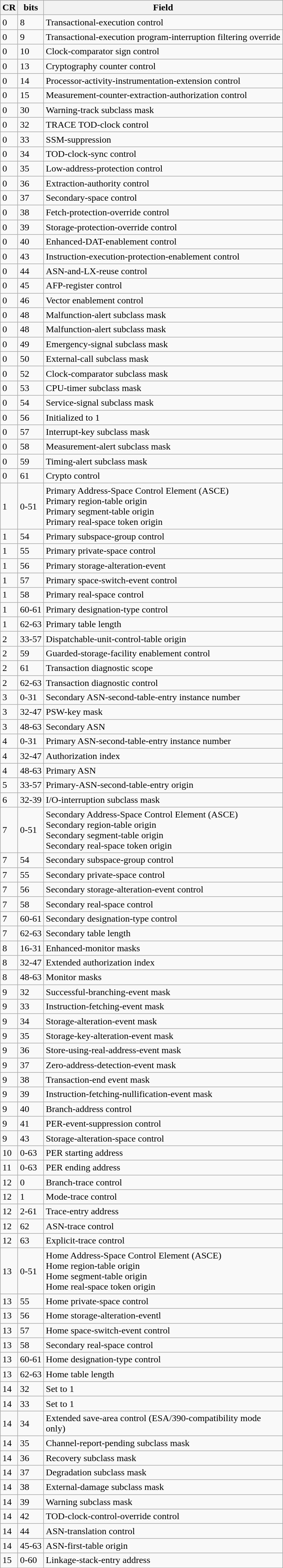<table class="wikitable">
<tr>
<th>CR</th>
<th>bits</th>
<th>Field</th>
</tr>
<tr id="z/Architecture CR0">
<td>0</td>
<td>8</td>
<td>Transactional-execution control</td>
</tr>
<tr>
<td>0</td>
<td>9</td>
<td>Transactional-execution program-interruption filtering override</td>
</tr>
<tr>
<td>0</td>
<td>10</td>
<td>Clock-comparator sign control</td>
</tr>
<tr>
<td>0</td>
<td>13</td>
<td>Cryptography counter control</td>
</tr>
<tr>
<td>0</td>
<td>14</td>
<td>Processor-activity-instrumentation-extension control</td>
</tr>
<tr>
<td>0</td>
<td>15</td>
<td>Measurement-counter-extraction-authorization control</td>
</tr>
<tr>
<td>0</td>
<td>30</td>
<td>Warning-track subclass mask</td>
</tr>
<tr>
<td>0</td>
<td>32</td>
<td>TRACE TOD-clock control</td>
</tr>
<tr>
<td>0</td>
<td>33</td>
<td>SSM-suppression</td>
</tr>
<tr>
<td>0</td>
<td>34</td>
<td>TOD-clock-sync control</td>
</tr>
<tr>
<td>0</td>
<td>35</td>
<td>Low-address-protection control</td>
</tr>
<tr>
<td>0</td>
<td>36</td>
<td>Extraction-authority control</td>
</tr>
<tr>
<td>0</td>
<td>37</td>
<td>Secondary-space control</td>
</tr>
<tr>
<td>0</td>
<td>38</td>
<td>Fetch-protection-override control</td>
</tr>
<tr>
<td>0</td>
<td>39</td>
<td>Storage-protection-override control</td>
</tr>
<tr>
<td>0</td>
<td>40</td>
<td>Enhanced-DAT-enablement control</td>
</tr>
<tr>
<td>0</td>
<td>43</td>
<td>Instruction-execution-protection-enablement control</td>
</tr>
<tr>
<td>0</td>
<td>44</td>
<td>ASN-and-LX-reuse control</td>
</tr>
<tr>
<td>0</td>
<td>45</td>
<td>AFP-register control</td>
</tr>
<tr>
<td>0</td>
<td>46</td>
<td>Vector enablement control</td>
</tr>
<tr>
<td>0</td>
<td>48</td>
<td>Malfunction-alert subclass mask</td>
</tr>
<tr>
<td>0</td>
<td>48</td>
<td>Malfunction-alert subclass mask</td>
</tr>
<tr>
<td>0</td>
<td>49</td>
<td>Emergency-signal subclass mask</td>
</tr>
<tr>
<td>0</td>
<td>50</td>
<td>External-call subclass mask</td>
</tr>
<tr>
<td>0</td>
<td>52</td>
<td>Clock-comparator subclass mask</td>
</tr>
<tr |>
<td>0</td>
<td>53</td>
<td>CPU-timer subclass mask</td>
</tr>
<tr>
<td>0</td>
<td>54</td>
<td>Service-signal subclass mask</td>
</tr>
<tr>
<td>0</td>
<td>56</td>
<td>Initialized to 1</td>
</tr>
<tr>
<td>0</td>
<td>57</td>
<td>Interrupt-key subclass mask</td>
</tr>
<tr>
<td>0</td>
<td>58</td>
<td>Measurement-alert subclass mask</td>
</tr>
<tr>
<td>0</td>
<td>59</td>
<td>Timing-alert subclass mask</td>
</tr>
<tr>
<td>0</td>
<td>61</td>
<td>Crypto control</td>
</tr>
<tr id="z/Architecture CR1">
<td>1</td>
<td>0-51</td>
<td>Primary Address-Space Control Element (ASCE)<br>Primary region-table origin<br>Primary segment-table origin<br>Primary real-space token origin</td>
</tr>
<tr>
<td>1</td>
<td>54</td>
<td>Primary subspace-group control</td>
</tr>
<tr>
<td>1</td>
<td>55</td>
<td>Primary private-space control</td>
</tr>
<tr>
<td>1</td>
<td>56</td>
<td>Primary storage-alteration-event</td>
</tr>
<tr>
<td>1</td>
<td>57</td>
<td>Primary space-switch-event control</td>
</tr>
<tr>
<td>1</td>
<td>58</td>
<td>Primary real-space control</td>
</tr>
<tr>
<td>1</td>
<td>60-61</td>
<td>Primary designation-type control</td>
</tr>
<tr>
<td>1</td>
<td>62-63</td>
<td>Primary table length</td>
</tr>
<tr id="z/Architecture CR2">
<td>2</td>
<td>33-57</td>
<td>Dispatchable-unit-control-table origin</td>
</tr>
<tr>
<td>2</td>
<td>59</td>
<td>Guarded-storage-facility enablement control</td>
</tr>
<tr>
<td>2</td>
<td>61</td>
<td>Transaction diagnostic scope</td>
</tr>
<tr>
<td>2</td>
<td>62-63</td>
<td>Transaction diagnostic control</td>
</tr>
<tr id="z/Architecture CR3">
<td>3</td>
<td>0-31</td>
<td>Secondary ASN-second-table-entry instance number</td>
</tr>
<tr>
<td>3</td>
<td>32-47</td>
<td>PSW-key mask</td>
</tr>
<tr>
<td>3</td>
<td>48-63</td>
<td>Secondary ASN</td>
</tr>
<tr id="z/Architecture CR4">
<td>4</td>
<td>0-31</td>
<td>Primary ASN-second-table-entry instance number</td>
</tr>
<tr>
<td>4</td>
<td>32-47</td>
<td>Authorization index</td>
</tr>
<tr id="z/Architecture CR4">
<td>4</td>
<td>48-63</td>
<td>Primary ASN</td>
</tr>
<tr id="z/Architecture CR5">
<td>5</td>
<td>33-57</td>
<td>Primary-ASN-second-table-entry origin</td>
</tr>
<tr id="z/Architecture CR6">
<td>6</td>
<td>32-39</td>
<td>I/O-interruption subclass mask</td>
</tr>
<tr id="z/Architecture CR7">
<td>7</td>
<td>0-51</td>
<td>Secondary Address-Space Control Element (ASCE)<br>Secondary region-table origin<br>Secondary segment-table origin<br>Secondary real-space token origin</td>
</tr>
<tr>
<td>7</td>
<td>54</td>
<td>Secondary subspace-group control</td>
</tr>
<tr>
<td>7</td>
<td>55</td>
<td>Secondary private-space control</td>
</tr>
<tr>
<td>7</td>
<td>56</td>
<td>Secondary storage-alteration-event control</td>
</tr>
<tr>
<td>7</td>
<td>58</td>
<td>Secondary real-space control</td>
</tr>
<tr>
<td>7</td>
<td>60-61</td>
<td>Secondary designation-type control</td>
</tr>
<tr>
<td>7</td>
<td>62-63</td>
<td>Secondary table length</td>
</tr>
<tr id="z/Architecture CR8">
<td>8</td>
<td>16-31</td>
<td>Enhanced-monitor masks</td>
</tr>
<tr>
<td>8</td>
<td>32-47</td>
<td>Extended authorization index</td>
</tr>
<tr>
<td>8</td>
<td>48-63</td>
<td>Monitor masks</td>
</tr>
<tr id="z/Architecture CR9">
<td>9</td>
<td>32</td>
<td>Successful-branching-event mask</td>
</tr>
<tr>
<td>9</td>
<td>33</td>
<td>Instruction-fetching-event mask</td>
</tr>
<tr>
<td>9</td>
<td>34</td>
<td>Storage-alteration-event mask</td>
</tr>
<tr>
<td>9</td>
<td>35</td>
<td>Storage-key-alteration-event mask</td>
</tr>
<tr>
<td>9</td>
<td>36</td>
<td>Store-using-real-address-event mask</td>
</tr>
<tr>
<td>9</td>
<td>37</td>
<td>Zero-address-detection-event mask</td>
</tr>
<tr>
<td>9</td>
<td>38</td>
<td>Transaction-end event mask</td>
</tr>
<tr>
<td>9</td>
<td>39</td>
<td>Instruction-fetching-nullification-event mask</td>
</tr>
<tr>
<td>9</td>
<td>40</td>
<td>Branch-address control</td>
</tr>
<tr>
<td>9</td>
<td>41</td>
<td>PER-event-suppression control</td>
</tr>
<tr>
<td>9</td>
<td>43</td>
<td>Storage-alteration-space control</td>
</tr>
<tr id="z/Architecture CR10">
<td>10</td>
<td>0-63</td>
<td>PER starting address</td>
</tr>
<tr id="z/Architecture CR11">
<td>11</td>
<td>0-63</td>
<td>PER ending address</td>
</tr>
<tr id="z/Architecture CR12">
<td>12</td>
<td>0</td>
<td>Branch-trace control</td>
</tr>
<tr>
<td>12</td>
<td>1</td>
<td>Mode-trace control</td>
</tr>
<tr>
<td>12</td>
<td>2-61</td>
<td>Trace-entry address</td>
</tr>
<tr>
<td>12</td>
<td>62</td>
<td>ASN-trace control</td>
</tr>
<tr>
<td>12</td>
<td>63</td>
<td>Explicit-trace control</td>
</tr>
<tr id="z/Architecture CR13">
<td>13</td>
<td>0-51</td>
<td>Home Address-Space Control Element (ASCE)<br>Home region-table origin<br>Home segment-table origin<br>Home real-space token origin</td>
</tr>
<tr>
<td>13</td>
<td>55</td>
<td>Home private-space control</td>
</tr>
<tr>
<td>13</td>
<td>56</td>
<td>Home storage-alteration-eventl</td>
</tr>
<tr>
<td>13</td>
<td>57</td>
<td>Home space-switch-event control</td>
</tr>
<tr>
<td>13</td>
<td>58</td>
<td>Secondary real-space control</td>
</tr>
<tr>
<td>13</td>
<td>60-61</td>
<td>Home designation-type control</td>
</tr>
<tr>
<td>13</td>
<td>62-63</td>
<td>Home table length</td>
</tr>
<tr id="z/Architecture CR14">
<td>14</td>
<td>32</td>
<td>Set to 1</td>
</tr>
<tr>
<td>14</td>
<td>33</td>
<td>Set to 1</td>
</tr>
<tr>
<td>14</td>
<td>34</td>
<td>Extended save-area control (ESA/390-compatibility mode<br>only)</td>
</tr>
<tr>
<td>14</td>
<td>35</td>
<td>Channel-report-pending subclass mask</td>
</tr>
<tr>
<td>14</td>
<td>36</td>
<td>Recovery subclass mask</td>
</tr>
<tr>
<td>14</td>
<td>37</td>
<td>Degradation subclass mask</td>
</tr>
<tr>
<td>14</td>
<td>38</td>
<td>External-damage subclass mask</td>
</tr>
<tr>
<td>14</td>
<td>39</td>
<td>Warning subclass mask</td>
</tr>
<tr>
<td>14</td>
<td>42</td>
<td>TOD-clock-control-override control</td>
</tr>
<tr>
<td>14</td>
<td>44</td>
<td>ASN-translation control</td>
</tr>
<tr>
<td>14</td>
<td>45-63</td>
<td>ASN-first-table origin</td>
</tr>
<tr id="z/Architecture CR15">
<td>15</td>
<td>0-60</td>
<td>Linkage-stack-entry address</td>
</tr>
</table>
